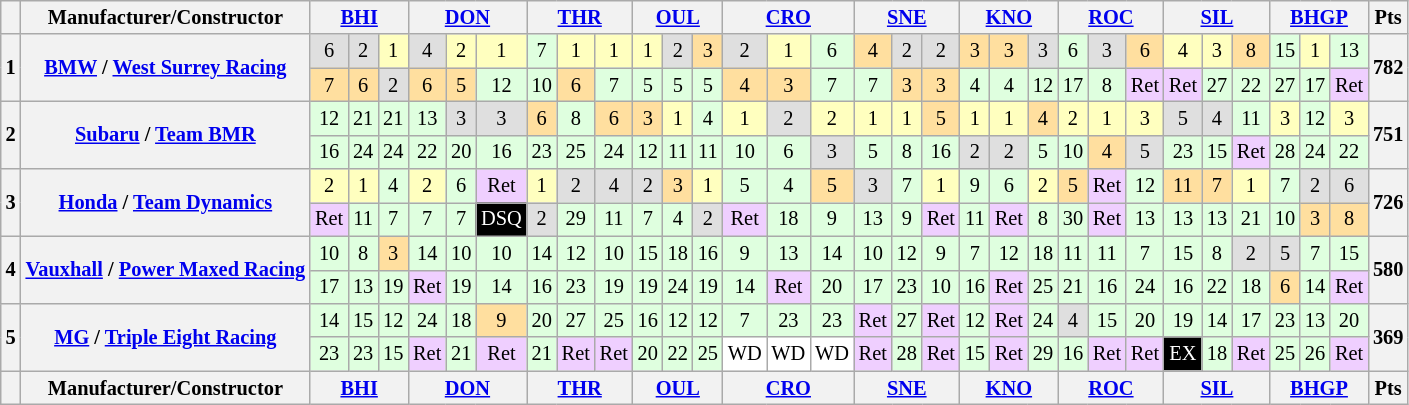<table class="wikitable" style="font-size: 85%; text-align: center">
<tr valign="top">
<th valign="middle"></th>
<th valign="middle">Manufacturer/Constructor</th>
<th colspan="3"><a href='#'>BHI</a></th>
<th colspan="3"><a href='#'>DON</a></th>
<th colspan="3"><a href='#'>THR</a></th>
<th colspan="3"><a href='#'>OUL</a></th>
<th colspan="3"><a href='#'>CRO</a></th>
<th colspan="3"><a href='#'>SNE</a></th>
<th colspan="3"><a href='#'>KNO</a></th>
<th colspan="3"><a href='#'>ROC</a></th>
<th colspan="3"><a href='#'>SIL</a></th>
<th colspan="3"><a href='#'>BHGP</a></th>
<th valign=middle>Pts</th>
</tr>
<tr>
<th rowspan=2>1</th>
<th rowspan=2 align=left><a href='#'>BMW</a> / <a href='#'>West Surrey Racing</a></th>
<td style="background:#dfdfdf;">6</td>
<td style="background:#dfdfdf;">2</td>
<td style="background:#ffffbf;">1</td>
<td style="background:#dfdfdf;">4</td>
<td style="background:#ffffbf;">2</td>
<td style="background:#ffffbf;">1</td>
<td style="background:#dfffdf;">7</td>
<td style="background:#ffffbf;">1</td>
<td style="background:#ffffbf;">1</td>
<td style="background:#ffffbf;">1</td>
<td style="background:#dfdfdf;">2</td>
<td style="background:#ffdf9f;">3</td>
<td style="background:#dfdfdf;">2</td>
<td style="background:#ffffbf;">1</td>
<td style="background:#dfffdf;">6</td>
<td style="background:#ffdf9f;">4</td>
<td style="background:#dfdfdf;">2</td>
<td style="background:#dfdfdf;">2</td>
<td style="background:#ffdf9f;">3</td>
<td style="background:#ffdf9f;">3</td>
<td style="background:#dfdfdf;">3</td>
<td style="background:#dfffdf;">6</td>
<td style="background:#dfdfdf;">3</td>
<td style="background:#ffdf9f;">6</td>
<td style="background:#ffffbf;">4</td>
<td style="background:#ffffbf;">3</td>
<td style="background:#ffdf9f;">8</td>
<td style="background:#dfffdf;">15</td>
<td style="background:#ffffbf;">1</td>
<td style="background:#dfffdf;">13</td>
<th rowspan=2>782</th>
</tr>
<tr>
<td style="background:#ffdf9f;">7</td>
<td style="background:#ffdf9f;">6</td>
<td style="background:#dfdfdf;">2</td>
<td style="background:#ffdf9f;">6</td>
<td style="background:#ffdf9f;">5</td>
<td style="background:#dfffdf;">12</td>
<td style="background:#dfffdf;">10</td>
<td style="background:#ffdf9f;">6</td>
<td style="background:#dfffdf;">7</td>
<td style="background:#dfffdf;">5</td>
<td style="background:#dfffdf;">5</td>
<td style="background:#dfffdf;">5</td>
<td style="background:#ffdf9f;">4</td>
<td style="background:#ffdf9f;">3</td>
<td style="background:#dfffdf;">7</td>
<td style="background:#dfffdf;">7</td>
<td style="background:#ffdf9f;">3</td>
<td style="background:#ffdf9f;">3</td>
<td style="background:#dfffdf;">4</td>
<td style="background:#dfffdf;">4</td>
<td style="background:#dfffdf;">12</td>
<td style="background:#dfffdf;">17</td>
<td style="background:#dfffdf;">8</td>
<td style="background:#efcfff;">Ret</td>
<td style="background:#efcfff;">Ret</td>
<td style="background:#dfffdf;">27</td>
<td style="background:#dfffdf;">22</td>
<td style="background:#dfffdf;">27</td>
<td style="background:#dfffdf;">17</td>
<td style="background:#efcfff;">Ret</td>
</tr>
<tr>
<th rowspan=2>2</th>
<th rowspan=2 align=left><a href='#'>Subaru</a> / <a href='#'>Team BMR</a></th>
<td style="background:#dfffdf;">12</td>
<td style="background:#dfffdf;">21</td>
<td style="background:#dfffdf;">21</td>
<td style="background:#dfffdf;">13</td>
<td style="background:#dfdfdf;">3</td>
<td style="background:#dfdfdf;">3</td>
<td style="background:#ffdf9f;">6</td>
<td style="background:#dfffdf;">8</td>
<td style="background:#ffdf9f;">6</td>
<td style="background:#ffdf9f;">3</td>
<td style="background:#ffffbf;">1</td>
<td style="background:#dfffdf;">4</td>
<td style="background:#ffffbf;">1</td>
<td style="background:#dfdfdf;">2</td>
<td style="background:#ffffbf;">2</td>
<td style="background:#ffffbf;">1</td>
<td style="background:#ffffbf;">1</td>
<td style="background:#ffdf9f;">5</td>
<td style="background:#ffffbf;">1</td>
<td style="background:#ffffbf;">1</td>
<td style="background:#ffdf9f;">4</td>
<td style="background:#ffffbf;">2</td>
<td style="background:#ffffbf;">1</td>
<td style="background:#ffffbf;">3</td>
<td style="background:#dfdfdf;">5</td>
<td style="background:#dfdfdf;">4</td>
<td style="background:#dfffdf;">11</td>
<td style="background:#ffffbf;">3</td>
<td style="background:#dfffdf;">12</td>
<td style="background:#ffffbf;">3</td>
<th rowspan=2>751</th>
</tr>
<tr>
<td style="background:#dfffdf;">16</td>
<td style="background:#dfffdf;">24</td>
<td style="background:#dfffdf;">24</td>
<td style="background:#dfffdf;">22</td>
<td style="background:#dfffdf;">20</td>
<td style="background:#dfffdf;">16</td>
<td style="background:#dfffdf;">23</td>
<td style="background:#dfffdf;">25</td>
<td style="background:#dfffdf;">24</td>
<td style="background:#dfffdf;">12</td>
<td style="background:#dfffdf;">11</td>
<td style="background:#dfffdf;">11</td>
<td style="background:#dfffdf;">10</td>
<td style="background:#dfffdf;">6</td>
<td style="background:#dfdfdf;">3</td>
<td style="background:#dfffdf;">5</td>
<td style="background:#dfffdf;">8</td>
<td style="background:#dfffdf;">16</td>
<td style="background:#dfdfdf;">2</td>
<td style="background:#dfdfdf;">2</td>
<td style="background:#dfffdf;">5</td>
<td style="background:#dfffdf;">10</td>
<td style="background:#ffdf9f;">4</td>
<td style="background:#dfdfdf;">5</td>
<td style="background:#dfffdf;">23</td>
<td style="background:#dfffdf;">15</td>
<td style="background:#efcfff;">Ret</td>
<td style="background:#dfffdf;">28</td>
<td style="background:#dfffdf;">24</td>
<td style="background:#dfffdf;">22</td>
</tr>
<tr>
<th rowspan=2>3</th>
<th rowspan=2 align=left><a href='#'>Honda</a> / <a href='#'>Team Dynamics</a></th>
<td style="background:#ffffbf;">2</td>
<td style="background:#ffffbf;">1</td>
<td style="background:#dfffdf;">4</td>
<td style="background:#ffffbf;">2</td>
<td style="background:#dfffdf;">6</td>
<td style="background:#efcfff;">Ret</td>
<td style="background:#ffffbf;">1</td>
<td style="background:#dfdfdf;">2</td>
<td style="background:#dfdfdf;">4</td>
<td style="background:#dfdfdf;">2</td>
<td style="background:#ffdf9f;">3</td>
<td style="background:#ffffbf;">1</td>
<td style="background:#dfffdf;">5</td>
<td style="background:#dfffdf;">4</td>
<td style="background:#ffdf9f;">5</td>
<td style="background:#dfdfdf;">3</td>
<td style="background:#dfffdf;">7</td>
<td style="background:#ffffbf;">1</td>
<td style="background:#dfffdf;">9</td>
<td style="background:#dfffdf;">6</td>
<td style="background:#ffffbf;">2</td>
<td style="background:#ffdf9f;">5</td>
<td style="background:#efcfff;">Ret</td>
<td style="background:#dfffdf;">12</td>
<td style="background:#ffdf9f;">11</td>
<td style="background:#ffdf9f;">7</td>
<td style="background:#ffffbf;">1</td>
<td style="background:#dfffdf;">7</td>
<td style="background:#dfdfdf;">2</td>
<td style="background:#dfdfdf;">6</td>
<th rowspan=2>726</th>
</tr>
<tr>
<td style="background:#efcfff;">Ret</td>
<td style="background:#dfffdf;">11</td>
<td style="background:#dfffdf;">7</td>
<td style="background:#dfffdf;">7</td>
<td style="background:#dfffdf;">7</td>
<td style="background:#000000; color:white">DSQ</td>
<td style="background:#dfdfdf;">2</td>
<td style="background:#dfffdf;">29</td>
<td style="background:#dfffdf;">11</td>
<td style="background:#dfffdf;">7</td>
<td style="background:#dfffdf;">4</td>
<td style="background:#dfdfdf;">2</td>
<td style="background:#efcfff;">Ret</td>
<td style="background:#dfffdf;">18</td>
<td style="background:#dfffdf;">9</td>
<td style="background:#dfffdf;">13</td>
<td style="background:#dfffdf;">9</td>
<td style="background:#efcfff;">Ret</td>
<td style="background:#dfffdf;">11</td>
<td style="background:#efcfff;">Ret</td>
<td style="background:#dfffdf;">8</td>
<td style="background:#dfffdf;">30</td>
<td style="background:#efcfff;">Ret</td>
<td style="background:#dfffdf;">13</td>
<td style="background:#dfffdf;">13</td>
<td style="background:#dfffdf;">13</td>
<td style="background:#dfffdf;">21</td>
<td style="background:#dfffdf;">10</td>
<td style="background:#ffdf9f;">3</td>
<td style="background:#ffdf9f;">8</td>
</tr>
<tr>
<th rowspan=2>4</th>
<th rowspan=2 align=left nowrap><a href='#'>Vauxhall</a> / <a href='#'>Power Maxed Racing</a></th>
<td style="background:#dfffdf;">10</td>
<td style="background:#dfffdf;">8</td>
<td style="background:#ffdf9f;">3</td>
<td style="background:#dfffdf;">14</td>
<td style="background:#dfffdf;">10</td>
<td style="background:#dfffdf;">10</td>
<td style="background:#dfffdf;">14</td>
<td style="background:#dfffdf;">12</td>
<td style="background:#dfffdf;">10</td>
<td style="background:#dfffdf;">15</td>
<td style="background:#dfffdf;">18</td>
<td style="background:#dfffdf;">16</td>
<td style="background:#dfffdf;">9</td>
<td style="background:#dfffdf;">13</td>
<td style="background:#dfffdf;">14</td>
<td style="background:#dfffdf;">10</td>
<td style="background:#dfffdf;">12</td>
<td style="background:#dfffdf;">9</td>
<td style="background:#dfffdf;">7</td>
<td style="background:#dfffdf;">12</td>
<td style="background:#dfffdf;">18</td>
<td style="background:#dfffdf;">11</td>
<td style="background:#dfffdf;">11</td>
<td style="background:#dfffdf;">7</td>
<td style="background:#dfffdf;">15</td>
<td style="background:#dfffdf;">8</td>
<td style="background:#dfdfdf;">2</td>
<td style="background:#dfdfdf;">5</td>
<td style="background:#dfffdf;">7</td>
<td style="background:#dfffdf;">15</td>
<th rowspan=2>580</th>
</tr>
<tr>
<td style="background:#dfffdf;">17</td>
<td style="background:#dfffdf;">13</td>
<td style="background:#dfffdf;">19</td>
<td style="background:#efcfff;">Ret</td>
<td style="background:#dfffdf;">19</td>
<td style="background:#dfffdf;">14</td>
<td style="background:#dfffdf;">16</td>
<td style="background:#dfffdf;">23</td>
<td style="background:#dfffdf;">19</td>
<td style="background:#dfffdf;">19</td>
<td style="background:#dfffdf;">24</td>
<td style="background:#dfffdf;">19</td>
<td style="background:#dfffdf;">14</td>
<td style="background:#efcfff;">Ret</td>
<td style="background:#dfffdf;">20</td>
<td style="background:#dfffdf;">17</td>
<td style="background:#dfffdf;">23</td>
<td style="background:#dfffdf;">10</td>
<td style="background:#dfffdf;">16</td>
<td style="background:#efcfff;">Ret</td>
<td style="background:#dfffdf;">25</td>
<td style="background:#dfffdf;">21</td>
<td style="background:#dfffdf;">16</td>
<td style="background:#dfffdf;">24</td>
<td style="background:#dfffdf;">16</td>
<td style="background:#dfffdf;">22</td>
<td style="background:#dfffdf;">18</td>
<td style="background:#ffdf9f;">6</td>
<td style="background:#dfffdf;">14</td>
<td style="background:#efcfff;">Ret</td>
</tr>
<tr>
<th rowspan=2>5</th>
<th rowspan=2 align=left><a href='#'>MG</a> / <a href='#'>Triple Eight Racing</a></th>
<td style="background:#dfffdf;">14</td>
<td style="background:#dfffdf;">15</td>
<td style="background:#dfffdf;">12</td>
<td style="background:#dfffdf;">24</td>
<td style="background:#dfffdf;">18</td>
<td style="background:#ffdf9f;">9</td>
<td style="background:#dfffdf;">20</td>
<td style="background:#dfffdf;">27</td>
<td style="background:#dfffdf;">25</td>
<td style="background:#dfffdf;">16</td>
<td style="background:#dfffdf;">12</td>
<td style="background:#dfffdf;">12</td>
<td style="background:#dfffdf;">7</td>
<td style="background:#dfffdf;">23</td>
<td style="background:#dfffdf;">23</td>
<td style="background:#efcfff;">Ret</td>
<td style="background:#dfffdf;">27</td>
<td style="background:#efcfff;">Ret</td>
<td style="background:#dfffdf;">12</td>
<td style="background:#efcfff;">Ret</td>
<td style="background:#dfffdf;">24</td>
<td style="background:#dfdfdf;">4</td>
<td style="background:#dfffdf;">15</td>
<td style="background:#dfffdf;">20</td>
<td style="background:#dfffdf;">19</td>
<td style="background:#dfffdf;">14</td>
<td style="background:#dfffdf;">17</td>
<td style="background:#dfffdf;">23</td>
<td style="background:#dfffdf;">13</td>
<td style="background:#dfffdf;">20</td>
<th rowspan=2>369</th>
</tr>
<tr>
<td style="background:#dfffdf;">23</td>
<td style="background:#dfffdf;">23</td>
<td style="background:#dfffdf;">15</td>
<td style="background:#efcfff;">Ret</td>
<td style="background:#dfffdf;">21</td>
<td style="background:#efcfff;">Ret</td>
<td style="background:#dfffdf;">21</td>
<td style="background:#efcfff;">Ret</td>
<td style="background:#efcfff;">Ret</td>
<td style="background:#dfffdf;">20</td>
<td style="background:#dfffdf;">22</td>
<td style="background:#dfffdf;">25</td>
<td style="background:#ffffff;">WD</td>
<td style="background:#ffffff;">WD</td>
<td style="background:#ffffff;">WD</td>
<td style="background:#efcfff;">Ret</td>
<td style="background:#dfffdf;">28</td>
<td style="background:#efcfff;">Ret</td>
<td style="background:#dfffdf;">15</td>
<td style="background:#efcfff;">Ret</td>
<td style="background:#dfffdf;">29</td>
<td style="background:#dfffdf;">16</td>
<td style="background:#efcfff;">Ret</td>
<td style="background:#efcfff;">Ret</td>
<td style="background:#000000; color:white">EX</td>
<td style="background:#dfffdf;">18</td>
<td style="background:#efcfff;">Ret</td>
<td style="background:#dfffdf;">25</td>
<td style="background:#dfffdf;">26</td>
<td style="background:#efcfff;">Ret</td>
</tr>
<tr valign="top">
<th valign="middle"></th>
<th valign="middle">Manufacturer/Constructor</th>
<th colspan="3"><a href='#'>BHI</a></th>
<th colspan="3"><a href='#'>DON</a></th>
<th colspan="3"><a href='#'>THR</a></th>
<th colspan="3"><a href='#'>OUL</a></th>
<th colspan="3"><a href='#'>CRO</a></th>
<th colspan="3"><a href='#'>SNE</a></th>
<th colspan="3"><a href='#'>KNO</a></th>
<th colspan="3"><a href='#'>ROC</a></th>
<th colspan="3"><a href='#'>SIL</a></th>
<th colspan="3"><a href='#'>BHGP</a></th>
<th valign=middle>Pts</th>
</tr>
</table>
